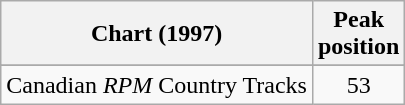<table class="wikitable sortable">
<tr>
<th align="left">Chart (1997)</th>
<th align="center">Peak<br>position</th>
</tr>
<tr>
</tr>
<tr>
<td align="left">Canadian <em>RPM</em> Country Tracks</td>
<td align="center">53</td>
</tr>
</table>
